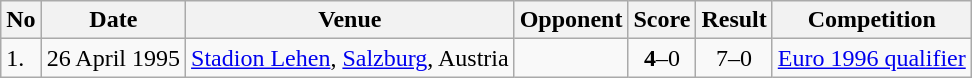<table class="wikitable" style="font-size:100%;">
<tr>
<th>No</th>
<th>Date</th>
<th>Venue</th>
<th>Opponent</th>
<th>Score</th>
<th>Result</th>
<th>Competition</th>
</tr>
<tr>
<td>1.</td>
<td>26 April 1995</td>
<td><a href='#'>Stadion Lehen</a>, <a href='#'>Salzburg</a>, Austria</td>
<td></td>
<td align=center><strong>4</strong>–0</td>
<td align=center>7–0</td>
<td><a href='#'>Euro 1996 qualifier</a></td>
</tr>
</table>
